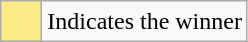<table class="wikitable">
<tr>
<td style="background:#FAEB86; height:20px; width:20px"></td>
<td>Indicates the winner</td>
</tr>
</table>
